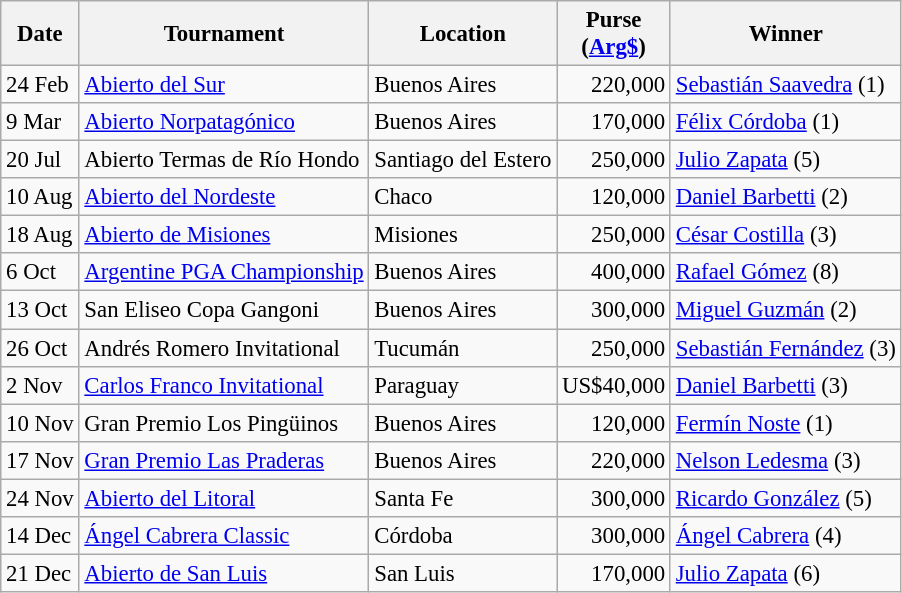<table class="wikitable" style="font-size:95%">
<tr>
<th>Date</th>
<th>Tournament</th>
<th>Location</th>
<th>Purse<br>(<a href='#'>Arg$</a>)</th>
<th>Winner</th>
</tr>
<tr>
<td>24 Feb</td>
<td><a href='#'>Abierto del Sur</a></td>
<td>Buenos Aires</td>
<td align=right>220,000</td>
<td> <a href='#'>Sebastián Saavedra</a> (1)</td>
</tr>
<tr>
<td>9 Mar</td>
<td><a href='#'>Abierto Norpatagónico</a></td>
<td>Buenos Aires</td>
<td align=right>170,000</td>
<td> <a href='#'>Félix Córdoba</a> (1)</td>
</tr>
<tr>
<td>20 Jul</td>
<td>Abierto Termas de Río Hondo</td>
<td>Santiago del Estero</td>
<td align=right>250,000</td>
<td> <a href='#'>Julio Zapata</a> (5)</td>
</tr>
<tr>
<td>10 Aug</td>
<td><a href='#'>Abierto del Nordeste</a></td>
<td>Chaco</td>
<td align=right>120,000</td>
<td> <a href='#'>Daniel Barbetti</a> (2)</td>
</tr>
<tr>
<td>18 Aug</td>
<td><a href='#'>Abierto de Misiones</a></td>
<td>Misiones</td>
<td align=right>250,000</td>
<td> <a href='#'>César Costilla</a> (3)</td>
</tr>
<tr>
<td>6 Oct</td>
<td><a href='#'>Argentine PGA Championship</a></td>
<td>Buenos Aires</td>
<td align=right>400,000</td>
<td> <a href='#'>Rafael Gómez</a> (8)</td>
</tr>
<tr>
<td>13 Oct</td>
<td>San Eliseo Copa Gangoni</td>
<td>Buenos Aires</td>
<td align=right>300,000</td>
<td> <a href='#'>Miguel Guzmán</a> (2)</td>
</tr>
<tr>
<td>26 Oct</td>
<td>Andrés Romero Invitational</td>
<td>Tucumán</td>
<td align=right>250,000</td>
<td> <a href='#'>Sebastián Fernández</a> (3)</td>
</tr>
<tr>
<td>2 Nov</td>
<td><a href='#'>Carlos Franco Invitational</a></td>
<td>Paraguay</td>
<td align=right>US$40,000</td>
<td> <a href='#'>Daniel Barbetti</a> (3)</td>
</tr>
<tr>
<td>10 Nov</td>
<td>Gran Premio Los Pingüinos</td>
<td>Buenos Aires</td>
<td align=right>120,000</td>
<td> <a href='#'>Fermín Noste</a> (1)</td>
</tr>
<tr>
<td>17 Nov</td>
<td><a href='#'>Gran Premio Las Praderas</a></td>
<td>Buenos Aires</td>
<td align=right>220,000</td>
<td> <a href='#'>Nelson Ledesma</a> (3)</td>
</tr>
<tr>
<td>24 Nov</td>
<td><a href='#'>Abierto del Litoral</a></td>
<td>Santa Fe</td>
<td align=right>300,000</td>
<td> <a href='#'>Ricardo González</a> (5)</td>
</tr>
<tr>
<td>14 Dec</td>
<td><a href='#'>Ángel Cabrera Classic</a></td>
<td>Córdoba</td>
<td align=right>300,000</td>
<td> <a href='#'>Ángel Cabrera</a> (4)</td>
</tr>
<tr>
<td>21 Dec</td>
<td><a href='#'>Abierto de San Luis</a></td>
<td>San Luis</td>
<td align=right>170,000</td>
<td> <a href='#'>Julio Zapata</a> (6)</td>
</tr>
</table>
